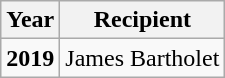<table class="wikitable">
<tr>
<th>Year</th>
<th>Recipient</th>
</tr>
<tr>
<td><strong>2019</strong></td>
<td>James Bartholet</td>
</tr>
</table>
